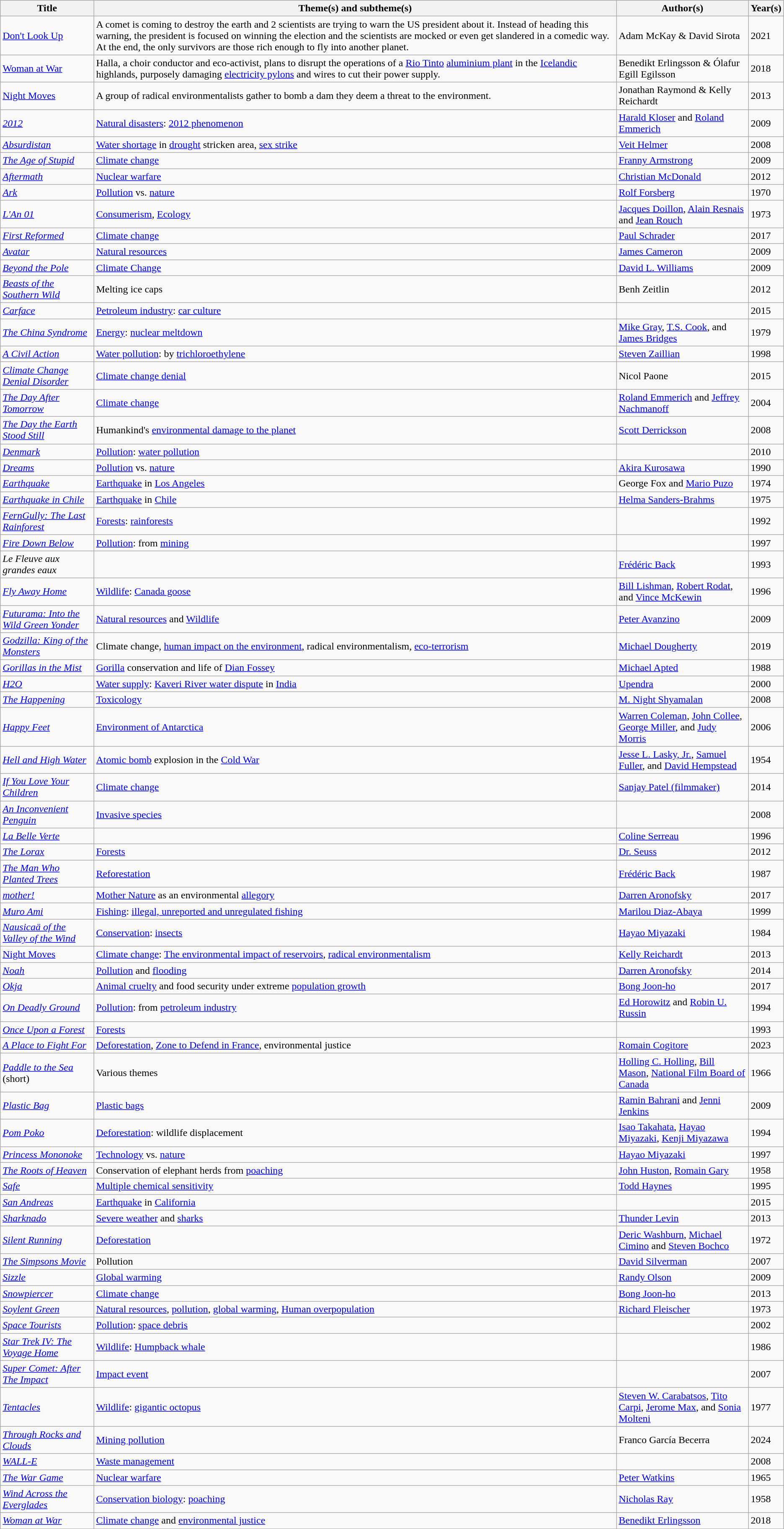<table class="wikitable sortable">
<tr>
<th>Title</th>
<th>Theme(s) and subtheme(s)</th>
<th>Author(s)</th>
<th>Year(s)</th>
</tr>
<tr>
<td><a href='#'>Don't Look Up</a></td>
<td>A comet is coming to destroy the earth and 2 scientists are trying to warn the US president about it. Instead of heading this warning, the president is focused on winning the election and the scientists are mocked or even get slandered in a comedic way. At the end, the only survivors are those rich enough to fly into another planet.</td>
<td>Adam McKay & David Sirota</td>
<td>2021</td>
</tr>
<tr>
<td><a href='#'>Woman at War</a></td>
<td>Halla, a choir conductor and eco-activist, plans to disrupt the operations of a <a href='#'>Rio Tinto</a> <a href='#'>aluminium plant</a> in the <a href='#'>Icelandic</a> highlands, purposely damaging <a href='#'>electricity pylons</a> and wires to cut their power supply.</td>
<td>Benedikt Erlingsson & Ólafur Egill Egilsson</td>
<td>2018</td>
</tr>
<tr>
<td><a href='#'>Night Moves</a></td>
<td>A group of radical environmentalists gather to bomb a dam they deem a threat to the environment.</td>
<td>Jonathan Raymond & Kelly Reichardt</td>
<td>2013</td>
</tr>
<tr>
<td><em><a href='#'>2012</a></em></td>
<td><a href='#'>Natural disasters</a>: <a href='#'>2012 phenomenon</a></td>
<td><a href='#'>Harald Kloser</a> and <a href='#'>Roland Emmerich</a></td>
<td>2009</td>
</tr>
<tr>
<td><a href='#'><em>Absurdistan</em></a></td>
<td><a href='#'>Water shortage</a> in <a href='#'>drought</a> stricken area, <a href='#'>sex strike</a></td>
<td><a href='#'>Veit Helmer</a></td>
<td>2008</td>
</tr>
<tr>
<td><em><a href='#'>The Age of Stupid</a></em></td>
<td><a href='#'>Climate change</a></td>
<td><a href='#'>Franny Armstrong</a></td>
<td>2009</td>
</tr>
<tr>
<td><em><a href='#'>Aftermath</a></em></td>
<td><a href='#'>Nuclear warfare</a></td>
<td><a href='#'>Christian McDonald</a></td>
<td>2012</td>
</tr>
<tr>
<td><em><a href='#'>Ark</a></em></td>
<td><a href='#'>Pollution</a> vs. <a href='#'>nature</a></td>
<td><a href='#'>Rolf Forsberg</a></td>
<td>1970</td>
</tr>
<tr>
<td><em><a href='#'>L'An 01</a></em></td>
<td><a href='#'>Consumerism</a>, <a href='#'>Ecology</a></td>
<td><a href='#'>Jacques Doillon</a>, <a href='#'>Alain Resnais</a> and <a href='#'>Jean Rouch</a></td>
<td>1973</td>
</tr>
<tr>
<td><em><a href='#'>First Reformed</a></em></td>
<td><a href='#'>Climate change</a></td>
<td><a href='#'>Paul Schrader</a></td>
<td>2017</td>
</tr>
<tr>
<td><em><a href='#'>Avatar</a></em></td>
<td><a href='#'>Natural resources</a></td>
<td><a href='#'>James Cameron</a></td>
<td>2009</td>
</tr>
<tr>
<td><em><a href='#'>Beyond the Pole</a></em></td>
<td><a href='#'>Climate Change</a></td>
<td><a href='#'>David L. Williams</a></td>
<td>2009</td>
</tr>
<tr>
<td><em><a href='#'>Beasts of the Southern Wild</a></em></td>
<td>Melting ice caps</td>
<td>Benh Zeitlin</td>
<td>2012</td>
</tr>
<tr>
<td><em><a href='#'>Carface</a></em></td>
<td><a href='#'>Petroleum industry</a>: <a href='#'>car culture</a></td>
<td></td>
<td>2015</td>
</tr>
<tr>
<td><em><a href='#'>The China Syndrome</a></em></td>
<td><a href='#'>Energy</a>: <a href='#'>nuclear meltdown</a></td>
<td><a href='#'>Mike Gray</a>, <a href='#'>T.S. Cook</a>, and <a href='#'>James Bridges</a></td>
<td>1979</td>
</tr>
<tr>
<td><em><a href='#'>A Civil Action</a></em></td>
<td><a href='#'>Water pollution</a>: by <a href='#'>trichloroethylene</a></td>
<td><a href='#'>Steven Zaillian</a></td>
<td>1998</td>
</tr>
<tr>
<td><em><a href='#'>Climate Change Denial Disorder</a></em></td>
<td><a href='#'>Climate change denial</a></td>
<td>Nicol Paone</td>
<td>2015</td>
</tr>
<tr>
<td><em><a href='#'>The Day After Tomorrow</a></em></td>
<td><a href='#'>Climate change</a></td>
<td><a href='#'>Roland Emmerich</a> and <a href='#'>Jeffrey Nachmanoff</a></td>
<td>2004</td>
</tr>
<tr>
<td><em><a href='#'>The Day the Earth Stood Still</a></em></td>
<td>Humankind's <a href='#'>environmental damage to the planet</a></td>
<td><a href='#'>Scott Derrickson</a></td>
<td>2008</td>
</tr>
<tr>
<td><em><a href='#'>Denmark</a></em></td>
<td><a href='#'>Pollution</a>: <a href='#'>water pollution</a></td>
<td></td>
<td>2010</td>
</tr>
<tr>
<td><em><a href='#'>Dreams</a></em></td>
<td><a href='#'>Pollution</a> vs. <a href='#'>nature</a></td>
<td><a href='#'>Akira Kurosawa</a></td>
<td>1990</td>
</tr>
<tr>
<td><em><a href='#'>Earthquake</a></em></td>
<td><a href='#'>Earthquake</a> in <a href='#'>Los Angeles</a></td>
<td>George Fox and <a href='#'>Mario Puzo</a></td>
<td>1974</td>
</tr>
<tr>
<td><em><a href='#'>Earthquake in Chile</a></em></td>
<td><a href='#'>Earthquake</a> in <a href='#'>Chile</a></td>
<td><a href='#'>Helma Sanders-Brahms</a></td>
<td>1975</td>
</tr>
<tr>
<td><em><a href='#'>FernGully: The Last Rainforest</a></em></td>
<td><a href='#'>Forests</a>: <a href='#'>rainforests</a></td>
<td></td>
<td>1992</td>
</tr>
<tr>
<td><em><a href='#'>Fire Down Below</a></em></td>
<td><a href='#'>Pollution</a>: from <a href='#'>mining</a></td>
<td></td>
<td>1997</td>
</tr>
<tr>
<td><em>Le Fleuve aux grandes eaux</em></td>
<td></td>
<td><a href='#'>Frédéric Back</a></td>
<td>1993</td>
</tr>
<tr>
<td><em><a href='#'>Fly Away Home</a></em></td>
<td><a href='#'>Wildlife</a>: <a href='#'>Canada goose</a></td>
<td><a href='#'>Bill Lishman</a>, <a href='#'>Robert Rodat</a>, and <a href='#'>Vince McKewin</a></td>
<td>1996</td>
</tr>
<tr>
<td><em><a href='#'>Futurama: Into the Wild Green Yonder</a></em></td>
<td><a href='#'>Natural resources</a> and <a href='#'>Wildlife</a></td>
<td><a href='#'>Peter Avanzino</a></td>
<td>2009</td>
</tr>
<tr>
<td><a href='#'><em>Godzilla: King of the Monsters</em></a></td>
<td>Climate change, <a href='#'>human impact on the environment</a>, radical environmentalism, <a href='#'>eco-terrorism</a></td>
<td><a href='#'>Michael Dougherty</a></td>
<td>2019</td>
</tr>
<tr>
<td><em><a href='#'>Gorillas in the Mist</a></em></td>
<td><a href='#'>Gorilla</a> conservation and life of <a href='#'>Dian Fossey</a></td>
<td><a href='#'>Michael Apted</a></td>
<td>1988</td>
</tr>
<tr>
<td><em><a href='#'>H2O</a></em></td>
<td><a href='#'>Water supply</a>: <a href='#'>Kaveri River water dispute</a> in <a href='#'>India</a></td>
<td><a href='#'>Upendra</a></td>
<td>2000</td>
</tr>
<tr>
<td><em><a href='#'>The Happening</a></em></td>
<td><a href='#'>Toxicology</a></td>
<td><a href='#'>M. Night Shyamalan</a></td>
<td>2008</td>
</tr>
<tr>
<td><em><a href='#'>Happy Feet</a></em></td>
<td><a href='#'>Environment of Antarctica</a></td>
<td><a href='#'>Warren Coleman</a>, <a href='#'>John Collee</a>, <a href='#'>George Miller</a>, and <a href='#'>Judy Morris</a></td>
<td>2006</td>
</tr>
<tr>
<td><em><a href='#'>Hell and High Water</a></em></td>
<td><a href='#'>Atomic bomb</a> explosion in the <a href='#'>Cold War</a></td>
<td><a href='#'>Jesse L. Lasky, Jr.</a>, <a href='#'>Samuel Fuller</a>, and <a href='#'>David Hempstead</a></td>
<td>1954</td>
</tr>
<tr>
<td><em><a href='#'>If You Love Your Children</a></em></td>
<td><a href='#'>Climate change</a></td>
<td><a href='#'>Sanjay Patel (filmmaker)</a></td>
<td>2014</td>
</tr>
<tr>
<td><em><a href='#'>An Inconvenient Penguin</a></em></td>
<td><a href='#'>Invasive species</a></td>
<td></td>
<td>2008</td>
</tr>
<tr>
<td><em><a href='#'>La Belle Verte</a></em></td>
<td></td>
<td><a href='#'>Coline Serreau</a></td>
<td>1996</td>
</tr>
<tr>
<td><em><a href='#'>The Lorax</a></em></td>
<td><a href='#'>Forests</a></td>
<td><a href='#'>Dr. Seuss</a></td>
<td>2012</td>
</tr>
<tr>
<td><a href='#'><em>The Man Who Planted Trees</em></a></td>
<td><a href='#'>Reforestation</a></td>
<td><a href='#'>Frédéric Back</a></td>
<td>1987</td>
</tr>
<tr>
<td><em><a href='#'>mother!</a></em></td>
<td><a href='#'>Mother Nature</a> as an environmental <a href='#'>allegory</a></td>
<td><a href='#'>Darren Aronofsky</a></td>
<td>2017</td>
</tr>
<tr>
<td><em><a href='#'>Muro Ami</a></em></td>
<td><a href='#'>Fishing</a>: <a href='#'>illegal, unreported and unregulated fishing</a></td>
<td><a href='#'>Marilou Diaz-Abaya</a></td>
<td>1999</td>
</tr>
<tr>
<td><em><a href='#'>Nausicaä of the Valley of the Wind</a></em></td>
<td><a href='#'>Conservation</a>: <a href='#'>insects</a></td>
<td><a href='#'>Hayao Miyazaki</a></td>
<td>1984</td>
</tr>
<tr>
<td><a href='#'>Night Moves</a></td>
<td><a href='#'>Climate change</a>: <a href='#'>The environmental impact of reservoirs</a>,  <a href='#'>radical environmentalism</a></td>
<td><a href='#'>Kelly Reichardt</a></td>
<td>2013</td>
</tr>
<tr>
<td><em><a href='#'>Noah</a></em></td>
<td><a href='#'>Pollution</a> and <a href='#'>flooding</a></td>
<td><a href='#'>Darren Aronofsky</a></td>
<td>2014</td>
</tr>
<tr>
<td><em><a href='#'>Okja</a></em></td>
<td><a href='#'>Animal cruelty</a> and food security under extreme <a href='#'>population growth</a></td>
<td><a href='#'>Bong Joon-ho</a></td>
<td>2017</td>
</tr>
<tr>
<td><em><a href='#'>On Deadly Ground</a></em></td>
<td><a href='#'>Pollution</a>: from <a href='#'>petroleum industry</a></td>
<td><a href='#'>Ed Horowitz</a> and <a href='#'>Robin U. Russin</a></td>
<td>1994</td>
</tr>
<tr>
<td><em><a href='#'>Once Upon a Forest</a></em></td>
<td><a href='#'>Forests</a></td>
<td></td>
<td>1993</td>
</tr>
<tr>
<td><em><a href='#'>A Place to Fight For</a></em></td>
<td><a href='#'>Deforestation</a>, <a href='#'>Zone to Defend in France</a>, environmental justice</td>
<td><a href='#'>Romain Cogitore</a></td>
<td>2023</td>
</tr>
<tr>
<td><em><a href='#'>Paddle to the Sea</a></em> (short)</td>
<td>Various themes</td>
<td><a href='#'>Holling C. Holling</a>, <a href='#'>Bill Mason</a>, <a href='#'>National Film Board of Canada</a></td>
<td>1966</td>
</tr>
<tr>
<td><em><a href='#'>Plastic Bag</a></em></td>
<td><a href='#'>Plastic bags</a></td>
<td><a href='#'>Ramin Bahrani</a> and <a href='#'>Jenni Jenkins</a></td>
<td>2009</td>
</tr>
<tr>
<td><em><a href='#'>Pom Poko</a></em></td>
<td><a href='#'>Deforestation</a>: wildlife displacement</td>
<td><a href='#'>Isao Takahata</a>, <a href='#'>Hayao Miyazaki</a>, <a href='#'>Kenji Miyazawa</a></td>
<td>1994</td>
</tr>
<tr>
<td><em><a href='#'>Princess Mononoke</a></em></td>
<td><a href='#'>Technology</a> vs. <a href='#'>nature</a></td>
<td><a href='#'>Hayao Miyazaki</a></td>
<td>1997</td>
</tr>
<tr>
<td><a href='#'><em>The Roots of Heaven</em></a></td>
<td>Conservation of elephant herds from <a href='#'>poaching</a></td>
<td><a href='#'>John Huston</a>, <a href='#'>Romain Gary</a></td>
<td>1958</td>
</tr>
<tr>
<td><em><a href='#'>Safe</a></em></td>
<td><a href='#'>Multiple chemical sensitivity</a></td>
<td><a href='#'>Todd Haynes</a></td>
<td>1995</td>
</tr>
<tr>
<td><em><a href='#'>San Andreas</a></em></td>
<td><a href='#'>Earthquake</a> in <a href='#'>California</a></td>
<td></td>
<td>2015</td>
</tr>
<tr>
<td><em><a href='#'>Sharknado</a></em></td>
<td><a href='#'>Severe weather</a> and <a href='#'>sharks</a></td>
<td><a href='#'>Thunder Levin</a></td>
<td>2013</td>
</tr>
<tr>
<td><em><a href='#'>Silent Running</a></em></td>
<td><a href='#'>Deforestation</a></td>
<td><a href='#'>Deric Washburn</a>, <a href='#'>Michael Cimino</a> and <a href='#'>Steven Bochco</a></td>
<td>1972</td>
</tr>
<tr>
<td><em><a href='#'>The Simpsons Movie</a></em></td>
<td>Pollution</td>
<td><a href='#'>David Silverman</a></td>
<td>2007</td>
</tr>
<tr>
<td><em><a href='#'>Sizzle</a></em></td>
<td><a href='#'>Global warming</a></td>
<td><a href='#'>Randy Olson</a></td>
<td>2009</td>
</tr>
<tr>
<td><em><a href='#'>Snowpiercer</a></em></td>
<td><a href='#'>Climate change</a></td>
<td><a href='#'>Bong Joon-ho</a></td>
<td>2013</td>
</tr>
<tr>
<td><em><a href='#'>Soylent Green</a></em></td>
<td><a href='#'>Natural resources</a>, <a href='#'>pollution</a>, <a href='#'>global warming</a>, <a href='#'>Human overpopulation</a></td>
<td><a href='#'>Richard Fleischer</a></td>
<td>1973</td>
</tr>
<tr>
<td><em><a href='#'>Space Tourists</a></em></td>
<td><a href='#'>Pollution</a>: <a href='#'>space debris</a></td>
<td></td>
<td>2002</td>
</tr>
<tr>
<td><em><a href='#'>Star Trek IV: The Voyage Home</a></em></td>
<td><a href='#'>Wildlife</a>: <a href='#'>Humpback whale</a></td>
<td></td>
<td>1986</td>
</tr>
<tr>
<td><em><a href='#'>Super Comet: After The Impact</a></em></td>
<td><a href='#'>Impact event</a></td>
<td></td>
<td>2007</td>
</tr>
<tr>
<td><em><a href='#'>Tentacles</a></em></td>
<td><a href='#'>Wildlife</a>: <a href='#'>gigantic octopus</a></td>
<td><a href='#'>Steven W. Carabatsos</a>, <a href='#'>Tito Carpi</a>, <a href='#'>Jerome Max</a>, and <a href='#'>Sonia Molteni</a></td>
<td>1977</td>
</tr>
<tr>
<td><em><a href='#'>Through Rocks and Clouds</a></em></td>
<td><a href='#'>Mining pollution</a></td>
<td>Franco García Becerra</td>
<td>2024</td>
</tr>
<tr>
<td><em><a href='#'>WALL-E</a></em></td>
<td><a href='#'>Waste management</a></td>
<td></td>
<td>2008</td>
</tr>
<tr>
<td><em><a href='#'>The War Game</a></em></td>
<td><a href='#'>Nuclear warfare</a></td>
<td><a href='#'>Peter Watkins</a></td>
<td>1965</td>
</tr>
<tr>
<td><em><a href='#'>Wind Across the Everglades</a></em></td>
<td><a href='#'>Conservation biology</a>: <a href='#'>poaching</a></td>
<td><a href='#'>Nicholas Ray</a></td>
<td>1958</td>
</tr>
<tr>
<td><em><a href='#'>Woman at War</a></em></td>
<td><a href='#'>Climate change</a> and <a href='#'>environmental justice</a></td>
<td><a href='#'>Benedikt Erlingsson</a></td>
<td>2018</td>
</tr>
</table>
